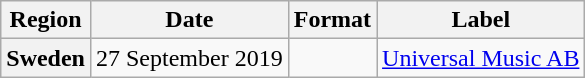<table class="wikitable plainrowheaders">
<tr>
<th>Region</th>
<th>Date</th>
<th>Format</th>
<th>Label</th>
</tr>
<tr>
<th scope="row">Sweden</th>
<td>27 September 2019</td>
<td></td>
<td><a href='#'>Universal Music AB</a></td>
</tr>
</table>
